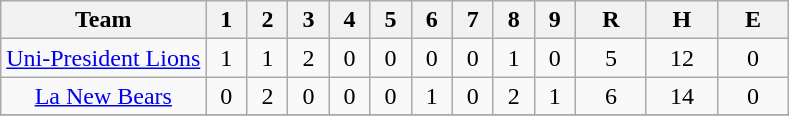<table class=wikitable style="text-align:center">
<tr>
<th>Team</th>
<th>1</th>
<th>2</th>
<th>3</th>
<th>4</th>
<th>5</th>
<th>6</th>
<th>7</th>
<th>8</th>
<th>9</th>
<th>R</th>
<th>H</th>
<th>E</th>
</tr>
<tr>
<td><a href='#'>Uni-President Lions</a></td>
<td width = "20">1</td>
<td width = "20">1</td>
<td width = "20">2</td>
<td width = "20">0</td>
<td width = "20">0</td>
<td width = "20">0</td>
<td width = "20">0</td>
<td width = "20">1</td>
<td width = "20">0</td>
<td width = "40">5</td>
<td width = "40">12</td>
<td width = "40">0</td>
</tr>
<tr>
<td><a href='#'>La New Bears</a></td>
<td>0</td>
<td>2</td>
<td>0</td>
<td>0</td>
<td>0</td>
<td>1</td>
<td>0</td>
<td>2</td>
<td>1</td>
<td>6</td>
<td>14</td>
<td>0</td>
</tr>
<tr>
</tr>
</table>
